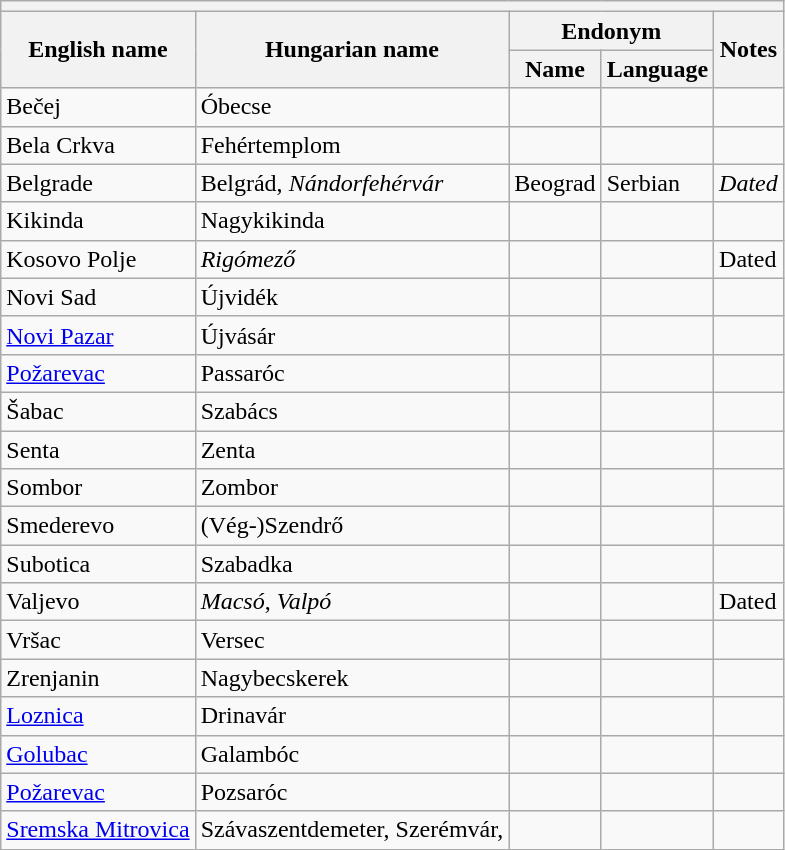<table class="wikitable sortable">
<tr>
<th colspan="5"></th>
</tr>
<tr>
<th rowspan="2">English name</th>
<th rowspan="2">Hungarian name</th>
<th colspan="2">Endonym</th>
<th rowspan="2">Notes</th>
</tr>
<tr>
<th>Name</th>
<th>Language</th>
</tr>
<tr>
<td>Bečej</td>
<td>Óbecse</td>
<td></td>
<td></td>
<td></td>
</tr>
<tr>
<td>Bela Crkva</td>
<td>Fehértemplom</td>
<td></td>
<td></td>
<td></td>
</tr>
<tr>
<td>Belgrade</td>
<td>Belgrád, <em>Nándorfehérvár</em></td>
<td>Beograd</td>
<td>Serbian</td>
<td><em>Dated</em></td>
</tr>
<tr>
<td>Kikinda</td>
<td>Nagykikinda</td>
<td></td>
<td></td>
<td></td>
</tr>
<tr>
<td>Kosovo Polje</td>
<td><em>Rigómező</em></td>
<td></td>
<td></td>
<td>Dated</td>
</tr>
<tr>
<td>Novi Sad</td>
<td>Újvidék</td>
<td></td>
<td></td>
<td></td>
</tr>
<tr>
<td><a href='#'>Novi Pazar</a></td>
<td>Újvásár</td>
<td></td>
<td></td>
<td></td>
</tr>
<tr>
<td><a href='#'>Požarevac</a></td>
<td>Passaróc</td>
<td></td>
<td></td>
<td></td>
</tr>
<tr>
<td>Šabac</td>
<td>Szabács</td>
<td></td>
<td></td>
<td></td>
</tr>
<tr>
<td>Senta</td>
<td>Zenta</td>
<td></td>
<td></td>
<td></td>
</tr>
<tr>
<td>Sombor</td>
<td>Zombor</td>
<td></td>
<td></td>
<td></td>
</tr>
<tr>
<td>Smederevo</td>
<td>(Vég-)Szendrő</td>
<td></td>
<td></td>
<td></td>
</tr>
<tr>
<td>Subotica</td>
<td>Szabadka</td>
<td></td>
<td></td>
<td></td>
</tr>
<tr>
<td>Valjevo</td>
<td><em>Macsó</em>, <em>Valpó</em></td>
<td></td>
<td></td>
<td>Dated</td>
</tr>
<tr>
<td>Vršac</td>
<td>Versec</td>
<td></td>
<td></td>
<td></td>
</tr>
<tr>
<td>Zrenjanin</td>
<td>Nagybecskerek</td>
<td></td>
<td></td>
<td></td>
</tr>
<tr>
<td><a href='#'>Loznica</a></td>
<td>Drinavár</td>
<td></td>
<td></td>
<td></td>
</tr>
<tr>
<td><a href='#'>Golubac</a></td>
<td>Galambóc</td>
<td></td>
<td></td>
<td></td>
</tr>
<tr>
<td><a href='#'>Požarevac</a></td>
<td>Pozsaróc</td>
<td></td>
<td></td>
<td></td>
</tr>
<tr>
<td><a href='#'>Sremska Mitrovica</a></td>
<td>Szávaszentdemeter, Szerémvár,</td>
<td></td>
<td></td>
<td></td>
</tr>
</table>
